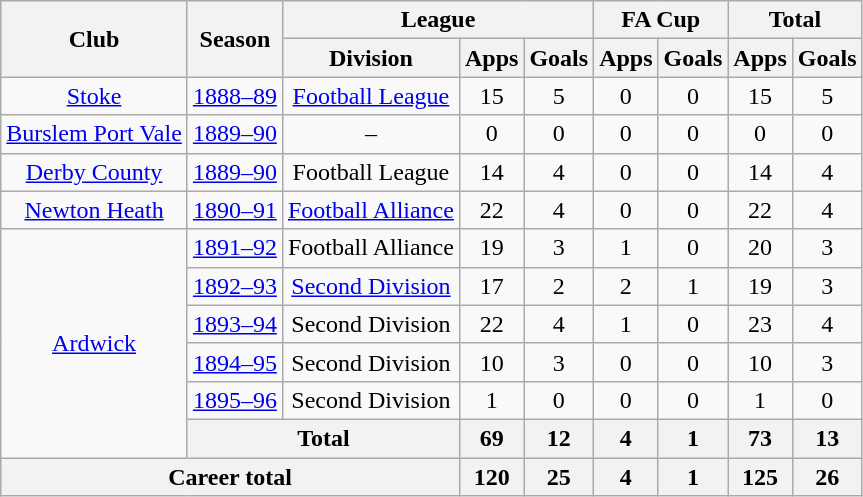<table class="wikitable" style="text-align: center;">
<tr>
<th rowspan="2">Club</th>
<th rowspan="2">Season</th>
<th colspan="3">League</th>
<th colspan="2">FA Cup</th>
<th colspan="2">Total</th>
</tr>
<tr>
<th>Division</th>
<th>Apps</th>
<th>Goals</th>
<th>Apps</th>
<th>Goals</th>
<th>Apps</th>
<th>Goals</th>
</tr>
<tr>
<td><a href='#'>Stoke</a></td>
<td><a href='#'>1888–89</a></td>
<td><a href='#'>Football League</a></td>
<td>15</td>
<td>5</td>
<td>0</td>
<td>0</td>
<td>15</td>
<td>5</td>
</tr>
<tr>
<td><a href='#'>Burslem Port Vale</a></td>
<td><a href='#'>1889–90</a></td>
<td>–</td>
<td>0</td>
<td>0</td>
<td>0</td>
<td>0</td>
<td>0</td>
<td>0</td>
</tr>
<tr>
<td><a href='#'>Derby County</a></td>
<td><a href='#'>1889–90</a></td>
<td>Football League</td>
<td>14</td>
<td>4</td>
<td>0</td>
<td>0</td>
<td>14</td>
<td>4</td>
</tr>
<tr>
<td><a href='#'>Newton Heath</a></td>
<td><a href='#'>1890–91</a></td>
<td><a href='#'>Football Alliance</a></td>
<td>22</td>
<td>4</td>
<td>0</td>
<td>0</td>
<td>22</td>
<td>4</td>
</tr>
<tr>
<td rowspan="6"><a href='#'>Ardwick</a></td>
<td><a href='#'>1891–92</a></td>
<td>Football Alliance</td>
<td>19</td>
<td>3</td>
<td>1</td>
<td>0</td>
<td>20</td>
<td>3</td>
</tr>
<tr>
<td><a href='#'>1892–93</a></td>
<td><a href='#'>Second Division</a></td>
<td>17</td>
<td>2</td>
<td>2</td>
<td>1</td>
<td>19</td>
<td>3</td>
</tr>
<tr>
<td><a href='#'>1893–94</a></td>
<td>Second Division</td>
<td>22</td>
<td>4</td>
<td>1</td>
<td>0</td>
<td>23</td>
<td>4</td>
</tr>
<tr>
<td><a href='#'>1894–95</a></td>
<td>Second Division</td>
<td>10</td>
<td>3</td>
<td>0</td>
<td>0</td>
<td>10</td>
<td>3</td>
</tr>
<tr>
<td><a href='#'>1895–96</a></td>
<td>Second Division</td>
<td>1</td>
<td>0</td>
<td>0</td>
<td>0</td>
<td>1</td>
<td>0</td>
</tr>
<tr>
<th colspan="2">Total</th>
<th>69</th>
<th>12</th>
<th>4</th>
<th>1</th>
<th>73</th>
<th>13</th>
</tr>
<tr>
<th colspan="3">Career total</th>
<th>120</th>
<th>25</th>
<th>4</th>
<th>1</th>
<th>125</th>
<th>26</th>
</tr>
</table>
